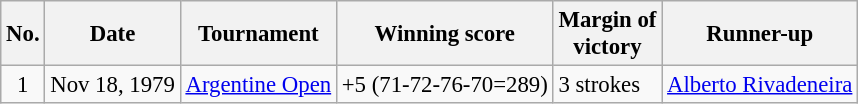<table class="wikitable" style="font-size:95%;">
<tr>
<th>No.</th>
<th>Date</th>
<th>Tournament</th>
<th>Winning score</th>
<th>Margin of<br>victory</th>
<th>Runner-up</th>
</tr>
<tr>
<td align=center>1</td>
<td align=right>Nov 18, 1979</td>
<td><a href='#'>Argentine Open</a></td>
<td>+5 (71-72-76-70=289)</td>
<td>3 strokes</td>
<td> <a href='#'>Alberto Rivadeneira</a></td>
</tr>
</table>
